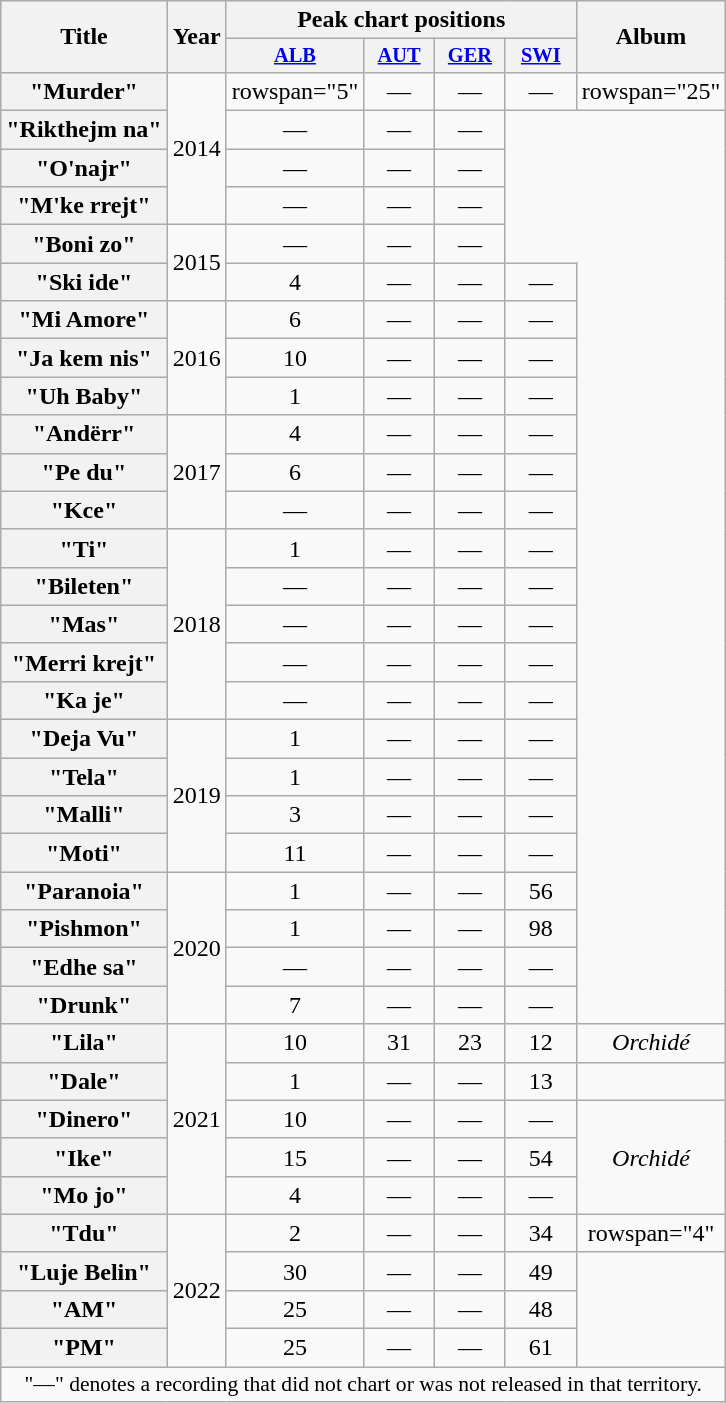<table class="wikitable plainrowheaders" style="text-align:center;">
<tr>
<th scope="col" rowspan="2">Title</th>
<th scope="col" rowspan="2">Year</th>
<th scope="col" colspan="4">Peak chart positions</th>
<th scope="col" rowspan="2">Album</th>
</tr>
<tr>
<th style="width:3em; font-size:85%"><a href='#'>ALB</a><br></th>
<th style="width:3em; font-size:85%"><a href='#'>AUT</a><br></th>
<th style="width:3em; font-size:85%"><a href='#'>GER</a><br></th>
<th style="width:3em; font-size:85%"><a href='#'>SWI</a><br></th>
</tr>
<tr>
<th scope="row">"Murder"</th>
<td rowspan="4">2014</td>
<td>rowspan="5" </td>
<td>—</td>
<td>—</td>
<td>—</td>
<td>rowspan="25" </td>
</tr>
<tr>
<th scope="row">"Rikthejm na"<br></th>
<td>—</td>
<td>—</td>
<td>—</td>
</tr>
<tr>
<th scope="row">"O'najr"</th>
<td>—</td>
<td>—</td>
<td>—</td>
</tr>
<tr>
<th scope="row">"M'ke rrejt"</th>
<td>—</td>
<td>—</td>
<td>—</td>
</tr>
<tr>
<th scope="row">"Boni zo"</th>
<td rowspan="2">2015</td>
<td>—</td>
<td>—</td>
<td>—</td>
</tr>
<tr>
<th scope="row">"Ski ide"</th>
<td>4</td>
<td>—</td>
<td>—</td>
<td>—</td>
</tr>
<tr>
<th scope="row">"Mi Amore"<br></th>
<td rowspan="3">2016</td>
<td>6</td>
<td>—</td>
<td>—</td>
<td>—</td>
</tr>
<tr>
<th scope="row">"Ja kem nis"</th>
<td>10</td>
<td>—</td>
<td>—</td>
<td>—</td>
</tr>
<tr>
<th scope="row">"Uh Baby"<br></th>
<td>1</td>
<td>—</td>
<td>—</td>
<td>—</td>
</tr>
<tr>
<th scope="row">"Andërr"</th>
<td rowspan="3">2017</td>
<td>4</td>
<td>—</td>
<td>—</td>
<td>—</td>
</tr>
<tr>
<th scope="row">"Pe du"</th>
<td>6</td>
<td>—</td>
<td>—</td>
<td>—</td>
</tr>
<tr>
<th scope="row">"Kce"</th>
<td>—</td>
<td>—</td>
<td>—</td>
<td>—</td>
</tr>
<tr>
<th scope="row">"Ti"</th>
<td rowspan="5">2018</td>
<td>1</td>
<td>—</td>
<td>—</td>
<td>—</td>
</tr>
<tr>
<th scope="row">"Bileten"</th>
<td>—</td>
<td>—</td>
<td>—</td>
<td>—</td>
</tr>
<tr>
<th scope="row">"Mas"</th>
<td>—</td>
<td>—</td>
<td>—</td>
<td>—</td>
</tr>
<tr>
<th scope="row">"Merri krejt"</th>
<td>—</td>
<td>—</td>
<td>—</td>
<td>—</td>
</tr>
<tr>
<th scope="row">"Ka je"</th>
<td>—</td>
<td>—</td>
<td>—</td>
<td>—</td>
</tr>
<tr>
<th scope="row">"Deja Vu"<br></th>
<td rowspan="4">2019</td>
<td>1</td>
<td>—</td>
<td>—</td>
<td>—</td>
</tr>
<tr>
<th scope="row">"Tela"<br></th>
<td>1</td>
<td>—</td>
<td>—</td>
<td>—</td>
</tr>
<tr>
<th scope="row">"Malli"</th>
<td>3</td>
<td>—</td>
<td>—</td>
<td>—</td>
</tr>
<tr>
<th scope="row">"Moti"</th>
<td>11</td>
<td>—</td>
<td>—</td>
<td>—</td>
</tr>
<tr>
<th scope="row">"Paranoia"<br></th>
<td rowspan="4">2020</td>
<td>1</td>
<td>—</td>
<td>—</td>
<td>56</td>
</tr>
<tr>
<th scope="row">"Pishmon"<br></th>
<td>1</td>
<td>—</td>
<td>—</td>
<td>98</td>
</tr>
<tr>
<th scope="row">"Edhe sa"</th>
<td>—</td>
<td>—</td>
<td>—</td>
<td>—</td>
</tr>
<tr>
<th scope="row">"Drunk"</th>
<td>7</td>
<td>—</td>
<td>—</td>
<td>—</td>
</tr>
<tr>
<th scope="row">"Lila"<br></th>
<td rowspan="5">2021</td>
<td>10</td>
<td>31</td>
<td>23</td>
<td>12</td>
<td><em>Orchidé</em></td>
</tr>
<tr>
<th scope="row">"Dale"<br></th>
<td>1</td>
<td>—</td>
<td>—</td>
<td>13</td>
<td></td>
</tr>
<tr>
<th scope="row">"Dinero"</th>
<td>10</td>
<td>—</td>
<td>—</td>
<td>—</td>
<td rowspan="3"><em>Orchidé</em></td>
</tr>
<tr>
<th scope="row">"Ike"</th>
<td>15</td>
<td>—</td>
<td>—</td>
<td>54</td>
</tr>
<tr>
<th scope="row">"Mo jo"</th>
<td>4</td>
<td>—</td>
<td>—</td>
<td>—</td>
</tr>
<tr>
<th scope="row">"Tdu"<br></th>
<td rowspan="4">2022</td>
<td>2</td>
<td>—</td>
<td>—</td>
<td>34</td>
<td>rowspan="4" </td>
</tr>
<tr>
<th scope="row">"Luje Belin"<br></th>
<td>30</td>
<td>—</td>
<td>—</td>
<td>49</td>
</tr>
<tr>
<th scope="row">"AM"<br></th>
<td>25</td>
<td>—</td>
<td>—</td>
<td>48</td>
</tr>
<tr>
<th scope="row">"PM"<br></th>
<td>25</td>
<td>—</td>
<td>—</td>
<td>61</td>
</tr>
<tr>
<td colspan="11" style="font-size:90%">"—" denotes a recording that did not chart or was not released in that territory.</td>
</tr>
</table>
